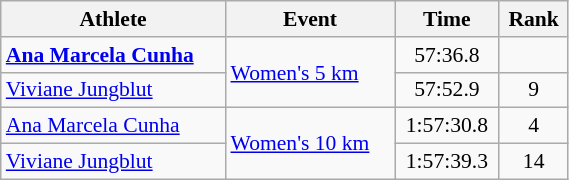<table class="wikitable" style="text-align:center; font-size:90%; width:30%;">
<tr>
<th>Athlete</th>
<th>Event</th>
<th>Time</th>
<th>Rank</th>
</tr>
<tr>
<td align=left><strong><a href='#'>Ana Marcela Cunha</a></strong></td>
<td align=left rowspan=2><a href='#'>Women's 5 km</a></td>
<td>57:36.8</td>
<td></td>
</tr>
<tr>
<td align=left><a href='#'>Viviane Jungblut</a></td>
<td>57:52.9</td>
<td>9</td>
</tr>
<tr>
<td align=left><a href='#'>Ana Marcela Cunha</a></td>
<td align=left rowspan=2><a href='#'>Women's 10 km</a></td>
<td>1:57:30.8</td>
<td>4</td>
</tr>
<tr>
<td align=left><a href='#'>Viviane Jungblut</a></td>
<td>1:57:39.3</td>
<td>14</td>
</tr>
</table>
